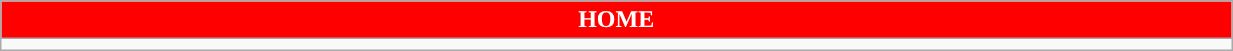<table class="wikitable collapsible collapsed" style="width:65%">
<tr>
<th colspan=16 ! style="color:white; background:#FF0000">HOME</th>
</tr>
<tr>
<td></td>
</tr>
</table>
